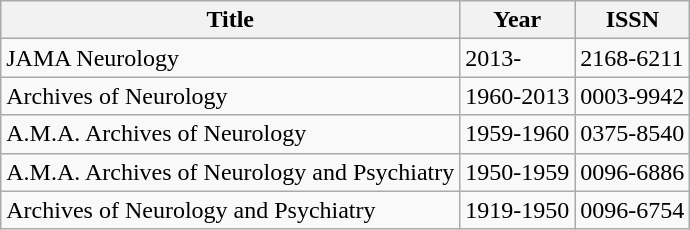<table class="wikitable sortable">
<tr>
<th>Title</th>
<th>Year</th>
<th>ISSN</th>
</tr>
<tr>
<td>JAMA Neurology</td>
<td>2013-</td>
<td>2168-6211</td>
</tr>
<tr>
<td>Archives of Neurology</td>
<td>1960-2013</td>
<td>0003-9942</td>
</tr>
<tr>
<td>A.M.A. Archives of Neurology</td>
<td>1959-1960</td>
<td>0375-8540</td>
</tr>
<tr>
<td>A.M.A. Archives of Neurology and Psychiatry</td>
<td>1950-1959</td>
<td>0096-6886</td>
</tr>
<tr>
<td>Archives of Neurology and Psychiatry</td>
<td>1919-1950</td>
<td>0096-6754</td>
</tr>
</table>
